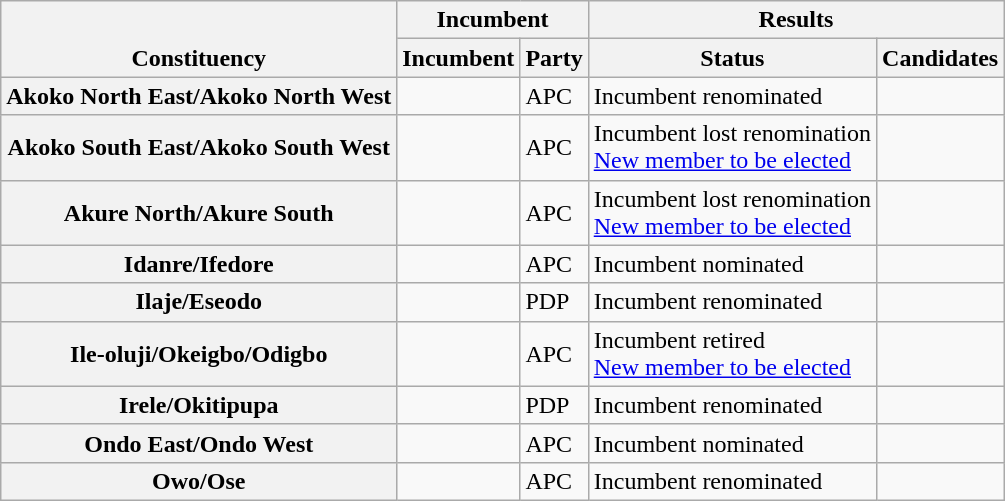<table class="wikitable sortable">
<tr valign=bottom>
<th rowspan=2>Constituency</th>
<th colspan=2>Incumbent</th>
<th colspan=2>Results</th>
</tr>
<tr valign=bottom>
<th>Incumbent</th>
<th>Party</th>
<th>Status</th>
<th>Candidates</th>
</tr>
<tr>
<th>Akoko North East/Akoko North West</th>
<td></td>
<td>APC</td>
<td>Incumbent renominated</td>
<td nowrap></td>
</tr>
<tr>
<th>Akoko South East/Akoko South West</th>
<td></td>
<td>APC</td>
<td>Incumbent lost renomination<br><a href='#'>New member to be elected</a></td>
<td nowrap></td>
</tr>
<tr>
<th>Akure North/Akure South</th>
<td></td>
<td>APC</td>
<td>Incumbent lost renomination<br><a href='#'>New member to be elected</a></td>
<td nowrap></td>
</tr>
<tr>
<th>Idanre/Ifedore</th>
<td></td>
<td>APC</td>
<td>Incumbent nominated</td>
<td nowrap></td>
</tr>
<tr>
<th>Ilaje/Eseodo</th>
<td></td>
<td>PDP</td>
<td>Incumbent renominated</td>
<td nowrap></td>
</tr>
<tr>
<th>Ile-oluji/Okeigbo/Odigbo</th>
<td></td>
<td>APC</td>
<td>Incumbent retired<br><a href='#'>New member to be elected</a></td>
<td nowrap></td>
</tr>
<tr>
<th>Irele/Okitipupa</th>
<td></td>
<td>PDP</td>
<td>Incumbent renominated</td>
<td nowrap></td>
</tr>
<tr>
<th>Ondo East/Ondo West</th>
<td></td>
<td>APC</td>
<td>Incumbent nominated</td>
<td nowrap></td>
</tr>
<tr>
<th>Owo/Ose</th>
<td></td>
<td>APC</td>
<td>Incumbent renominated</td>
<td nowrap></td>
</tr>
</table>
